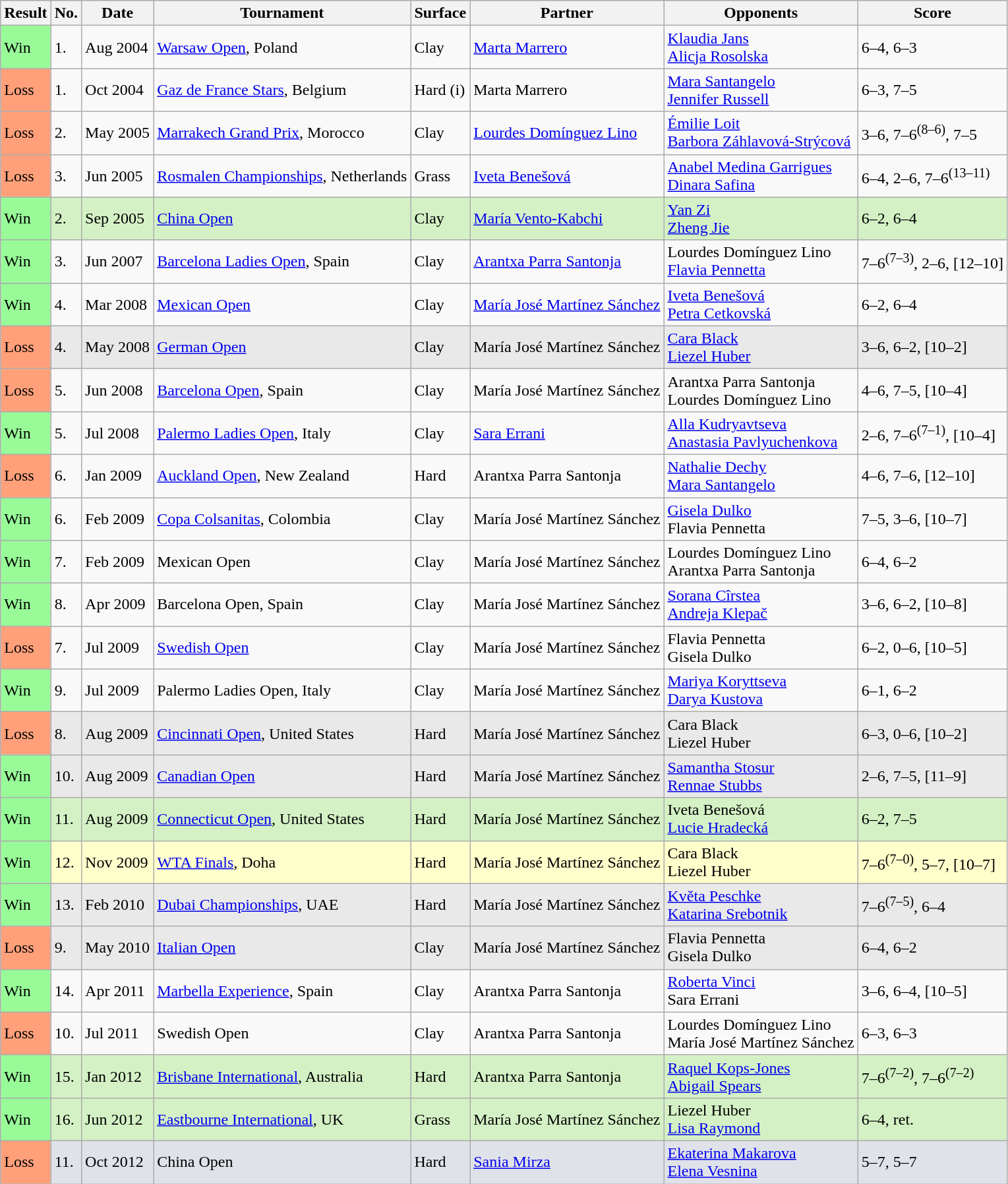<table class="sortable wikitable">
<tr>
<th>Result</th>
<th>No.</th>
<th>Date</th>
<th>Tournament</th>
<th>Surface</th>
<th>Partner</th>
<th>Opponents</th>
<th class="unsortable">Score</th>
</tr>
<tr>
<td style="background:#98fb98;">Win</td>
<td>1.</td>
<td>Aug 2004</td>
<td><a href='#'>Warsaw Open</a>, Poland</td>
<td>Clay</td>
<td> <a href='#'>Marta Marrero</a></td>
<td> <a href='#'>Klaudia Jans</a> <br>  <a href='#'>Alicja Rosolska</a></td>
<td>6–4, 6–3</td>
</tr>
<tr>
<td style="background:#ffa07a;">Loss</td>
<td>1.</td>
<td>Oct 2004</td>
<td><a href='#'>Gaz de France Stars</a>, Belgium</td>
<td>Hard (i)</td>
<td> Marta Marrero</td>
<td> <a href='#'>Mara Santangelo</a> <br>  <a href='#'>Jennifer Russell</a></td>
<td>6–3, 7–5</td>
</tr>
<tr>
<td style="background:#ffa07a;">Loss</td>
<td>2.</td>
<td>May 2005</td>
<td><a href='#'>Marrakech Grand Prix</a>, Morocco</td>
<td>Clay</td>
<td> <a href='#'>Lourdes Domínguez Lino</a></td>
<td> <a href='#'>Émilie Loit</a> <br>  <a href='#'>Barbora Záhlavová-Strýcová</a></td>
<td>3–6, 7–6<sup>(8–6)</sup>, 7–5</td>
</tr>
<tr>
<td style="background:#ffa07a;">Loss</td>
<td>3.</td>
<td>Jun 2005</td>
<td><a href='#'>Rosmalen Championships</a>, Netherlands</td>
<td>Grass</td>
<td> <a href='#'>Iveta Benešová</a></td>
<td> <a href='#'>Anabel Medina Garrigues</a> <br>  <a href='#'>Dinara Safina</a></td>
<td>6–4, 2–6, 7–6<sup>(13–11)</sup></td>
</tr>
<tr bgcolor="#d4f1c5">
<td style="background:#98fb98;">Win</td>
<td>2.</td>
<td>Sep 2005</td>
<td><a href='#'>China Open</a></td>
<td>Clay</td>
<td> <a href='#'>María Vento-Kabchi</a></td>
<td> <a href='#'>Yan Zi</a> <br>  <a href='#'>Zheng Jie</a></td>
<td>6–2, 6–4</td>
</tr>
<tr>
<td style="background:#98fb98;">Win</td>
<td>3.</td>
<td>Jun 2007</td>
<td><a href='#'>Barcelona Ladies Open</a>, Spain</td>
<td>Clay</td>
<td> <a href='#'>Arantxa Parra Santonja</a></td>
<td> Lourdes Domínguez Lino <br>  <a href='#'>Flavia Pennetta</a></td>
<td>7–6<sup>(7–3)</sup>, 2–6, [12–10]</td>
</tr>
<tr>
<td style="background:#98fb98;">Win</td>
<td>4.</td>
<td>Mar 2008</td>
<td><a href='#'>Mexican Open</a></td>
<td>Clay</td>
<td> <a href='#'>María José Martínez Sánchez</a></td>
<td> <a href='#'>Iveta Benešová</a> <br>  <a href='#'>Petra Cetkovská</a></td>
<td>6–2, 6–4</td>
</tr>
<tr bgcolor="#e9e9e9">
<td style="background:#ffa07a;">Loss</td>
<td>4.</td>
<td>May 2008</td>
<td><a href='#'>German Open</a></td>
<td>Clay</td>
<td> María José Martínez Sánchez</td>
<td> <a href='#'>Cara Black</a> <br>  <a href='#'>Liezel Huber</a></td>
<td>3–6, 6–2, [10–2]</td>
</tr>
<tr>
<td style="background:#ffa07a;">Loss</td>
<td>5.</td>
<td>Jun 2008</td>
<td><a href='#'>Barcelona Open</a>, Spain</td>
<td>Clay</td>
<td> María José Martínez Sánchez</td>
<td> Arantxa Parra Santonja <br>  Lourdes Domínguez Lino</td>
<td>4–6, 7–5, [10–4]</td>
</tr>
<tr>
<td style="background:#98fb98;">Win</td>
<td>5.</td>
<td>Jul 2008</td>
<td><a href='#'>Palermo Ladies Open</a>, Italy</td>
<td>Clay</td>
<td> <a href='#'>Sara Errani</a></td>
<td> <a href='#'>Alla Kudryavtseva</a> <br>  <a href='#'>Anastasia Pavlyuchenkova</a></td>
<td>2–6, 7–6<sup>(7–1)</sup>, [10–4]</td>
</tr>
<tr>
<td style="background:#ffa07a;">Loss</td>
<td>6.</td>
<td>Jan 2009</td>
<td><a href='#'>Auckland Open</a>, New Zealand</td>
<td>Hard</td>
<td> Arantxa Parra Santonja</td>
<td> <a href='#'>Nathalie Dechy</a> <br>  <a href='#'>Mara Santangelo</a></td>
<td>4–6, 7–6, [12–10]</td>
</tr>
<tr>
<td style="background:#98fb98;">Win</td>
<td>6.</td>
<td>Feb 2009</td>
<td><a href='#'>Copa Colsanitas</a>, Colombia</td>
<td>Clay</td>
<td> María José Martínez Sánchez</td>
<td> <a href='#'>Gisela Dulko</a> <br>  Flavia Pennetta</td>
<td>7–5, 3–6, [10–7]</td>
</tr>
<tr>
<td style="background:#98fb98;">Win</td>
<td>7.</td>
<td>Feb 2009</td>
<td>Mexican Open</td>
<td>Clay</td>
<td> María José Martínez Sánchez</td>
<td> Lourdes Domínguez Lino <br>  Arantxa Parra Santonja</td>
<td>6–4, 6–2</td>
</tr>
<tr>
<td style="background:#98fb98;">Win</td>
<td>8.</td>
<td>Apr 2009</td>
<td>Barcelona Open, Spain</td>
<td>Clay</td>
<td> María José Martínez Sánchez</td>
<td> <a href='#'>Sorana Cîrstea</a> <br>  <a href='#'>Andreja Klepač</a></td>
<td>3–6, 6–2, [10–8]</td>
</tr>
<tr>
<td style="background:#ffa07a;">Loss</td>
<td>7.</td>
<td>Jul 2009</td>
<td><a href='#'>Swedish Open</a></td>
<td>Clay</td>
<td> María José Martínez Sánchez</td>
<td> Flavia Pennetta <br>  Gisela Dulko</td>
<td>6–2, 0–6, [10–5]</td>
</tr>
<tr>
<td style="background:#98fb98;">Win</td>
<td>9.</td>
<td>Jul 2009</td>
<td>Palermo Ladies Open, Italy</td>
<td>Clay</td>
<td> María José Martínez Sánchez</td>
<td> <a href='#'>Mariya Koryttseva</a> <br>  <a href='#'>Darya Kustova</a></td>
<td>6–1, 6–2</td>
</tr>
<tr bgcolor="#e9e9e9">
<td style="background:#ffa07a;">Loss</td>
<td>8.</td>
<td>Aug 2009</td>
<td><a href='#'>Cincinnati Open</a>, United States</td>
<td>Hard</td>
<td> María José Martínez Sánchez</td>
<td> Cara Black <br>  Liezel Huber</td>
<td>6–3, 0–6, [10–2]</td>
</tr>
<tr bgcolor="#e9e9e9">
<td style="background:#98fb98;">Win</td>
<td>10.</td>
<td>Aug 2009</td>
<td><a href='#'>Canadian Open</a></td>
<td>Hard</td>
<td> María José Martínez Sánchez</td>
<td> <a href='#'>Samantha Stosur</a> <br>  <a href='#'>Rennae Stubbs</a></td>
<td>2–6, 7–5, [11–9]</td>
</tr>
<tr bgcolor="#d4f1c5">
<td style="background:#98fb98;">Win</td>
<td>11.</td>
<td>Aug 2009</td>
<td><a href='#'>Connecticut Open</a>, United States</td>
<td>Hard</td>
<td> María José Martínez Sánchez</td>
<td> Iveta Benešová <br>  <a href='#'>Lucie Hradecká</a></td>
<td>6–2, 7–5</td>
</tr>
<tr bgcolor="#ffffcc">
<td style="background:#98fb98;">Win</td>
<td>12.</td>
<td>Nov 2009</td>
<td><a href='#'>WTA Finals</a>, Doha</td>
<td>Hard</td>
<td> María José Martínez Sánchez</td>
<td> Cara Black <br>  Liezel Huber</td>
<td>7–6<sup>(7–0)</sup>, 5–7, [10–7]</td>
</tr>
<tr bgcolor="#e9e9e9">
<td style="background:#98fb98;">Win</td>
<td>13.</td>
<td>Feb 2010</td>
<td><a href='#'>Dubai Championships</a>, UAE</td>
<td>Hard</td>
<td> María José Martínez Sánchez</td>
<td> <a href='#'>Květa Peschke</a> <br>  <a href='#'>Katarina Srebotnik</a></td>
<td>7–6<sup>(7–5)</sup>, 6–4</td>
</tr>
<tr bgcolor="#e9e9e9">
<td style="background:#ffa07a;">Loss</td>
<td>9.</td>
<td>May 2010</td>
<td><a href='#'>Italian Open</a></td>
<td>Clay</td>
<td> María José Martínez Sánchez</td>
<td> Flavia Pennetta <br>  Gisela Dulko</td>
<td>6–4, 6–2</td>
</tr>
<tr>
<td style="background:#98fb98;">Win</td>
<td>14.</td>
<td>Apr 2011</td>
<td><a href='#'>Marbella Experience</a>, Spain</td>
<td>Clay</td>
<td> Arantxa Parra Santonja</td>
<td> <a href='#'>Roberta Vinci</a> <br>  Sara Errani</td>
<td>3–6, 6–4, [10–5]</td>
</tr>
<tr>
<td style="background:#ffa07a;">Loss</td>
<td>10.</td>
<td>Jul 2011</td>
<td>Swedish Open</td>
<td>Clay</td>
<td> Arantxa Parra Santonja</td>
<td> Lourdes Domínguez Lino <br>  María José Martínez Sánchez</td>
<td>6–3, 6–3</td>
</tr>
<tr bgcolor="#d4f1c5">
<td style="background:#98fb98;">Win</td>
<td>15.</td>
<td>Jan 2012</td>
<td><a href='#'>Brisbane International</a>, Australia</td>
<td>Hard</td>
<td> Arantxa Parra Santonja</td>
<td> <a href='#'>Raquel Kops-Jones</a> <br>  <a href='#'>Abigail Spears</a></td>
<td>7–6<sup>(7–2)</sup>, 7–6<sup>(7–2)</sup></td>
</tr>
<tr bgcolor="#d4f1c5">
<td style="background:#98fb98;">Win</td>
<td>16.</td>
<td>Jun 2012</td>
<td><a href='#'>Eastbourne International</a>, UK</td>
<td>Grass</td>
<td> María José Martínez Sánchez</td>
<td> Liezel Huber <br>  <a href='#'>Lisa Raymond</a></td>
<td>6–4, ret.</td>
</tr>
<tr bgcolor=dfe2e9>
<td style="background:#ffa07a;">Loss</td>
<td>11.</td>
<td>Oct 2012</td>
<td>China Open</td>
<td>Hard</td>
<td> <a href='#'>Sania Mirza</a></td>
<td> <a href='#'>Ekaterina Makarova</a> <br>  <a href='#'>Elena Vesnina</a></td>
<td>5–7, 5–7</td>
</tr>
</table>
